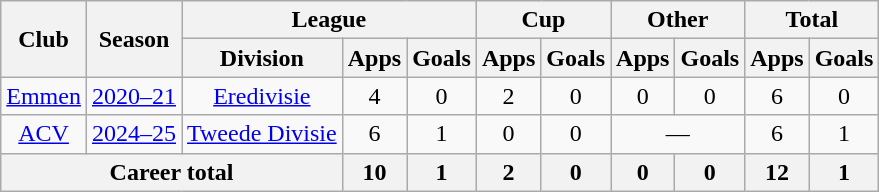<table class="wikitable" style="text-align: center;">
<tr>
<th rowspan="2">Club</th>
<th rowspan="2">Season</th>
<th colspan="3">League</th>
<th colspan="2">Cup</th>
<th colspan="2">Other</th>
<th colspan="2">Total</th>
</tr>
<tr>
<th>Division</th>
<th>Apps</th>
<th>Goals</th>
<th>Apps</th>
<th>Goals</th>
<th>Apps</th>
<th>Goals</th>
<th>Apps</th>
<th>Goals</th>
</tr>
<tr>
<td><a href='#'>Emmen</a></td>
<td><a href='#'>2020–21</a></td>
<td><a href='#'>Eredivisie</a></td>
<td>4</td>
<td>0</td>
<td>2</td>
<td>0</td>
<td>0</td>
<td>0</td>
<td>6</td>
<td>0</td>
</tr>
<tr>
<td><a href='#'>ACV</a></td>
<td><a href='#'>2024–25</a></td>
<td><a href='#'>Tweede Divisie</a></td>
<td>6</td>
<td>1</td>
<td>0</td>
<td>0</td>
<td colspan="2">—</td>
<td>6</td>
<td>1</td>
</tr>
<tr>
<th colspan="3">Career total</th>
<th>10</th>
<th>1</th>
<th>2</th>
<th>0</th>
<th>0</th>
<th>0</th>
<th>12</th>
<th>1</th>
</tr>
</table>
